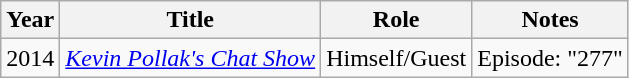<table class="wikitable sortable">
<tr>
<th>Year</th>
<th>Title</th>
<th>Role</th>
<th class="unsortable">Notes</th>
</tr>
<tr>
<td>2014</td>
<td><em><a href='#'>Kevin Pollak's Chat Show</a></em></td>
<td>Himself/Guest</td>
<td>Episode: "277"</td>
</tr>
</table>
